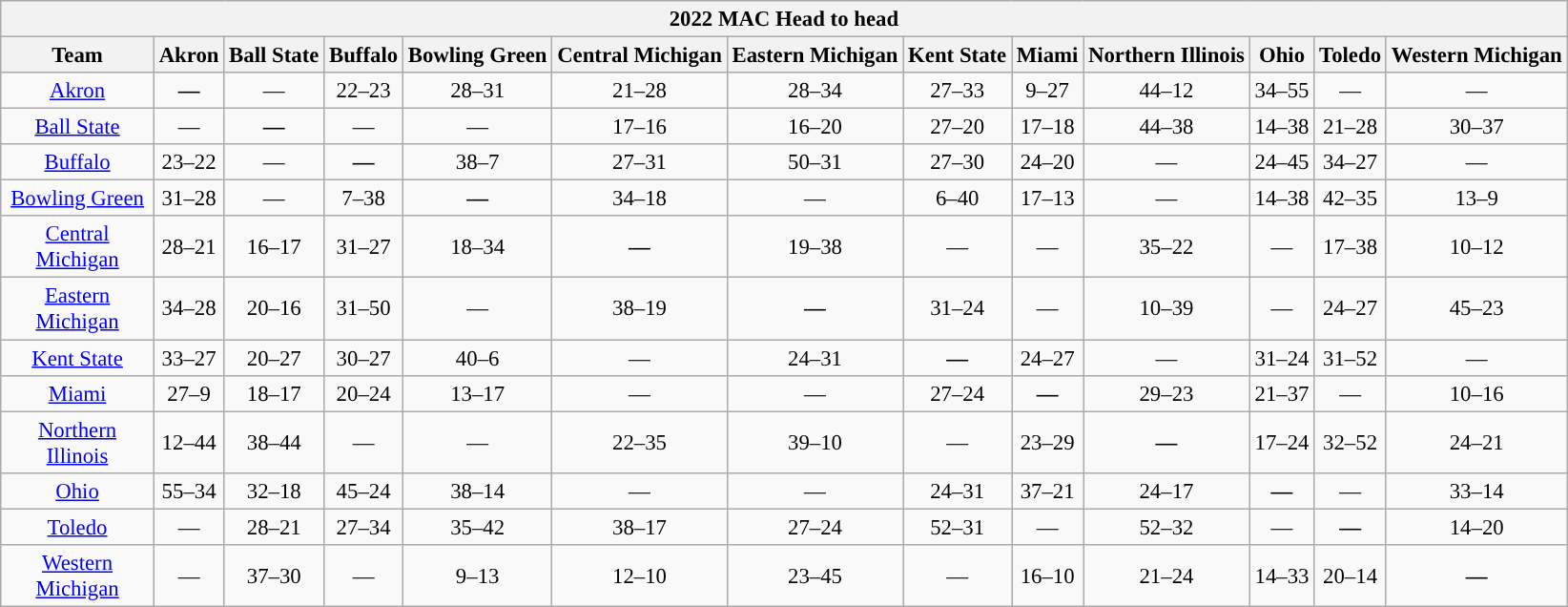<table class="wikitable" style="font-size:95%; text-align:center;">
<tr>
<th colspan=13>2022 MAC Head to head</th>
</tr>
<tr>
<th style="width:100px;">Team</th>
<th>Akron</th>
<th>Ball State</th>
<th>Buffalo</th>
<th>Bowling Green</th>
<th>Central Michigan</th>
<th>Eastern Michigan</th>
<th>Kent State</th>
<th>Miami</th>
<th>Northern Illinois</th>
<th>Ohio</th>
<th>Toledo</th>
<th>Western Michigan</th>
</tr>
<tr>
<td><a href='#'>Akron</a></td>
<td><strong>—</strong></td>
<td>—</td>
<td>22–23</td>
<td>28–31</td>
<td>21–28</td>
<td>28–34</td>
<td>27–33</td>
<td>9–27</td>
<td>44–12</td>
<td>34–55</td>
<td>—</td>
<td>—</td>
</tr>
<tr>
<td><a href='#'>Ball State</a></td>
<td>—</td>
<td><strong>—</strong></td>
<td>—</td>
<td>—</td>
<td>17–16</td>
<td>16–20</td>
<td>27–20</td>
<td>17–18</td>
<td>44–38</td>
<td>14–38</td>
<td>21–28</td>
<td>30–37</td>
</tr>
<tr>
<td><a href='#'>Buffalo</a></td>
<td>23–22</td>
<td>—</td>
<td><strong>—</strong></td>
<td>38–7</td>
<td>27–31</td>
<td>50–31</td>
<td>27–30</td>
<td>24–20</td>
<td>—</td>
<td>24–45</td>
<td>34–27</td>
<td>—</td>
</tr>
<tr>
<td><a href='#'>Bowling Green</a></td>
<td>31–28</td>
<td>—</td>
<td>7–38</td>
<td><strong>—</strong></td>
<td>34–18</td>
<td>—</td>
<td>6–40</td>
<td>17–13</td>
<td>—</td>
<td>14–38</td>
<td>42–35</td>
<td>13–9</td>
</tr>
<tr>
<td><a href='#'>Central Michigan</a></td>
<td>28–21</td>
<td>16–17</td>
<td>31–27</td>
<td>18–34</td>
<td><strong>—</strong></td>
<td>19–38</td>
<td>—</td>
<td>—</td>
<td>35–22</td>
<td>—</td>
<td>17–38</td>
<td>10–12</td>
</tr>
<tr>
<td><a href='#'>Eastern Michigan</a></td>
<td>34–28</td>
<td>20–16</td>
<td>31–50</td>
<td>—</td>
<td>38–19</td>
<td><strong>—</strong></td>
<td>31–24</td>
<td>—</td>
<td>10–39</td>
<td>—</td>
<td>24–27</td>
<td>45–23</td>
</tr>
<tr>
<td><a href='#'>Kent State</a></td>
<td>33–27</td>
<td>20–27</td>
<td>30–27</td>
<td>40–6</td>
<td>—</td>
<td>24–31</td>
<td><strong>—</strong></td>
<td>24–27</td>
<td>—</td>
<td>31–24</td>
<td>31–52</td>
<td>—</td>
</tr>
<tr>
<td><a href='#'>Miami</a></td>
<td>27–9</td>
<td>18–17</td>
<td>20–24</td>
<td>13–17</td>
<td>—</td>
<td>—</td>
<td>27–24</td>
<td><strong>—</strong></td>
<td>29–23</td>
<td>21–37</td>
<td>—</td>
<td>10–16</td>
</tr>
<tr>
<td><a href='#'>Northern Illinois</a></td>
<td>12–44</td>
<td>38–44</td>
<td>—</td>
<td>—</td>
<td>22–35</td>
<td>39–10</td>
<td>—</td>
<td>23–29</td>
<td><strong>—</strong></td>
<td>17–24</td>
<td>32–52</td>
<td>24–21</td>
</tr>
<tr>
<td><a href='#'>Ohio</a></td>
<td>55–34</td>
<td>32–18</td>
<td>45–24</td>
<td>38–14</td>
<td>—</td>
<td>—</td>
<td>24–31</td>
<td>37–21</td>
<td>24–17</td>
<td><strong>—</strong></td>
<td>—</td>
<td>33–14</td>
</tr>
<tr>
<td><a href='#'>Toledo</a></td>
<td>—</td>
<td>28–21</td>
<td>27–34</td>
<td>35–42</td>
<td>38–17</td>
<td>27–24</td>
<td>52–31</td>
<td>—</td>
<td>52–32</td>
<td>—</td>
<td><strong>—</strong></td>
<td>14–20</td>
</tr>
<tr>
<td><a href='#'>Western Michigan</a></td>
<td>—</td>
<td>37–30</td>
<td>—</td>
<td>9–13</td>
<td>12–10</td>
<td>23–45</td>
<td>—</td>
<td>16–10</td>
<td>21–24</td>
<td>14–33</td>
<td>20–14</td>
<td><strong>—</strong></td>
</tr>
</table>
